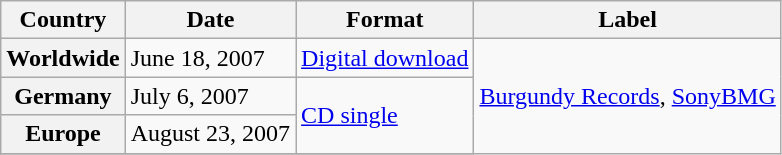<table class="wikitable plainrowheaders">
<tr>
<th scope="col">Country</th>
<th scope="col">Date</th>
<th scope="col">Format</th>
<th scope="col">Label</th>
</tr>
<tr>
<th scope="row">Worldwide</th>
<td>June 18, 2007</td>
<td><a href='#'>Digital download</a></td>
<td rowspan="7"><a href='#'>Burgundy Records</a>, <a href='#'>SonyBMG</a></td>
</tr>
<tr>
<th scope="row">Germany</th>
<td>July 6, 2007</td>
<td rowspan="2"><a href='#'>CD single</a></td>
</tr>
<tr>
<th scope="row">Europe</th>
<td>August 23, 2007</td>
</tr>
<tr>
</tr>
</table>
